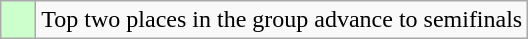<table class="wikitable">
<tr>
<td style="background:#cfc;">    </td>
<td>Top two places in the group advance to semifinals</td>
</tr>
</table>
